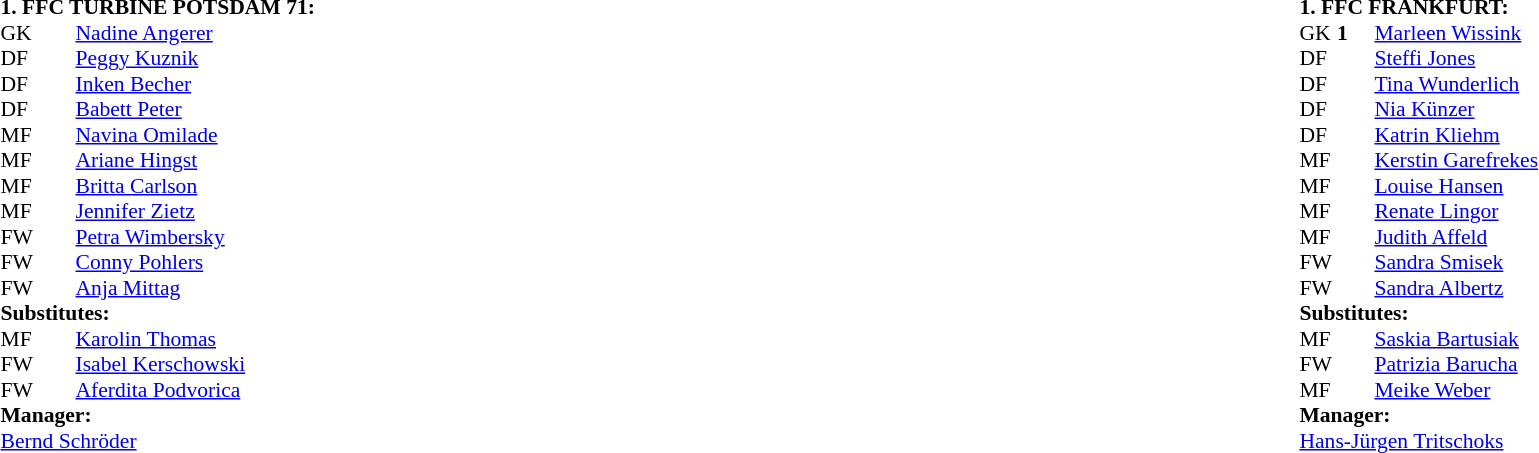<table width="100%">
<tr>
<td valign="top" width="50%"><br><table style="font-size: 90%" cellspacing="0" cellpadding="0">
<tr>
<td colspan="4"><strong>1. FFC TURBINE POTSDAM 71:</strong></td>
</tr>
<tr>
<th width="25"></th>
<th width="25"></th>
</tr>
<tr>
<td>GK</td>
<td><strong></strong></td>
<td> <a href='#'>Nadine Angerer</a></td>
</tr>
<tr>
<td>DF</td>
<td><strong></strong></td>
<td> <a href='#'>Peggy Kuznik</a></td>
<td></td>
<td></td>
</tr>
<tr>
<td>DF</td>
<td><strong></strong></td>
<td> <a href='#'>Inken Becher</a></td>
</tr>
<tr>
<td>DF</td>
<td><strong></strong></td>
<td> <a href='#'>Babett Peter</a></td>
</tr>
<tr>
<td>MF</td>
<td><strong></strong></td>
<td> <a href='#'>Navina Omilade</a></td>
</tr>
<tr>
<td>MF</td>
<td><strong></strong></td>
<td> <a href='#'>Ariane Hingst</a></td>
</tr>
<tr>
<td>MF</td>
<td><strong></strong></td>
<td> <a href='#'>Britta Carlson</a></td>
</tr>
<tr>
<td>MF</td>
<td><strong></strong></td>
<td> <a href='#'>Jennifer Zietz</a></td>
<td></td>
</tr>
<tr>
<td>FW</td>
<td><strong></strong></td>
<td> <a href='#'>Petra Wimbersky</a></td>
</tr>
<tr>
<td>FW</td>
<td><strong></strong></td>
<td> <a href='#'>Conny Pohlers</a></td>
<td></td>
<td></td>
</tr>
<tr>
<td>FW</td>
<td><strong></strong></td>
<td> <a href='#'>Anja Mittag</a></td>
<td></td>
<td></td>
</tr>
<tr>
<td colspan=3><strong>Substitutes:</strong></td>
</tr>
<tr>
<td>MF</td>
<td><strong></strong></td>
<td> <a href='#'>Karolin Thomas</a></td>
<td></td>
<td></td>
</tr>
<tr>
<td>FW</td>
<td><strong></strong></td>
<td> <a href='#'>Isabel Kerschowski</a></td>
<td></td>
<td></td>
</tr>
<tr>
<td>FW</td>
<td><strong></strong></td>
<td> <a href='#'>Aferdita Podvorica</a></td>
<td></td>
<td></td>
</tr>
<tr>
<td colspan=3><strong>Manager:</strong></td>
</tr>
<tr>
<td colspan="4"> <a href='#'>Bernd Schröder</a></td>
</tr>
</table>
</td>
<td></td>
<td valign="top" width="50%"><br><table style="font-size: 90%" cellspacing="0" cellpadding="0" align="center">
<tr>
<td colspan="4"><strong>1. FFC FRANKFURT:</strong></td>
</tr>
<tr>
<th width="25"></th>
<th width="25"></th>
</tr>
<tr>
<td>GK</td>
<td><strong>1</strong></td>
<td> <a href='#'>Marleen Wissink</a></td>
</tr>
<tr>
<td>DF</td>
<td><strong></strong></td>
<td> <a href='#'>Steffi Jones</a></td>
</tr>
<tr>
<td>DF</td>
<td><strong></strong></td>
<td> <a href='#'>Tina Wunderlich</a></td>
</tr>
<tr>
<td>DF</td>
<td><strong></strong></td>
<td> <a href='#'>Nia Künzer</a></td>
</tr>
<tr>
<td>DF</td>
<td><strong></strong></td>
<td> <a href='#'>Katrin Kliehm</a></td>
<td></td>
<td></td>
</tr>
<tr>
<td>MF</td>
<td><strong></strong></td>
<td> <a href='#'>Kerstin Garefrekes</a></td>
<td></td>
<td></td>
</tr>
<tr>
<td>MF</td>
<td><strong></strong></td>
<td> <a href='#'>Louise Hansen</a></td>
<td></td>
</tr>
<tr>
<td>MF</td>
<td><strong></strong></td>
<td> <a href='#'>Renate Lingor</a></td>
<td></td>
</tr>
<tr>
<td>MF</td>
<td><strong></strong></td>
<td> <a href='#'>Judith Affeld</a></td>
<td></td>
<td></td>
</tr>
<tr>
<td>FW</td>
<td><strong></strong></td>
<td> <a href='#'>Sandra Smisek</a></td>
<td></td>
<td></td>
</tr>
<tr>
<td>FW</td>
<td><strong></strong></td>
<td> <a href='#'>Sandra Albertz</a></td>
<td></td>
<td></td>
</tr>
<tr>
<td colspan=3><strong>Substitutes:</strong></td>
</tr>
<tr>
<td>MF</td>
<td><strong></strong></td>
<td> <a href='#'>Saskia Bartusiak</a></td>
<td></td>
<td></td>
</tr>
<tr>
<td>FW</td>
<td><strong></strong></td>
<td> <a href='#'>Patrizia Barucha</a></td>
<td></td>
<td></td>
</tr>
<tr>
<td>MF</td>
<td><strong></strong></td>
<td> <a href='#'>Meike Weber</a></td>
<td></td>
<td></td>
</tr>
<tr>
<td colspan=3><strong>Manager:</strong></td>
</tr>
<tr>
<td colspan="4"> <a href='#'>Hans-Jürgen Tritschoks</a></td>
</tr>
</table>
</td>
</tr>
</table>
